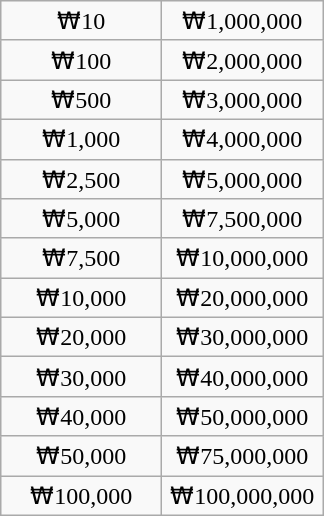<table class="wikitable">
<tr>
<td align=center width=100>₩10</td>
<td align=center width=100>₩1,000,000</td>
</tr>
<tr>
<td align=center width=100>₩100</td>
<td align=center width=100>₩2,000,000</td>
</tr>
<tr>
<td align=center width=100>₩500</td>
<td align=center width=100>₩3,000,000</td>
</tr>
<tr>
<td align=center width=100>₩1,000</td>
<td align=center width=100>₩4,000,000</td>
</tr>
<tr>
<td align=center width=100>₩2,500</td>
<td align=center width=100>₩5,000,000</td>
</tr>
<tr>
<td align=center width=100>₩5,000</td>
<td align=center width=100>₩7,500,000</td>
</tr>
<tr>
<td align=center width=100>₩7,500</td>
<td align=center width=100>₩10,000,000</td>
</tr>
<tr>
<td align=center width=100>₩10,000</td>
<td align=center width=100>₩20,000,000</td>
</tr>
<tr>
<td align=center width=100>₩20,000</td>
<td align=center width=100>₩30,000,000</td>
</tr>
<tr>
<td align=center width=100>₩30,000</td>
<td align=center width=100>₩40,000,000</td>
</tr>
<tr>
<td align=center width=100>₩40,000</td>
<td align=center width=100>₩50,000,000</td>
</tr>
<tr>
<td align=center width=100>₩50,000</td>
<td align=center width=100>₩75,000,000</td>
</tr>
<tr>
<td align=center width=100>₩100,000</td>
<td align=center width=100>₩100,000,000</td>
</tr>
</table>
